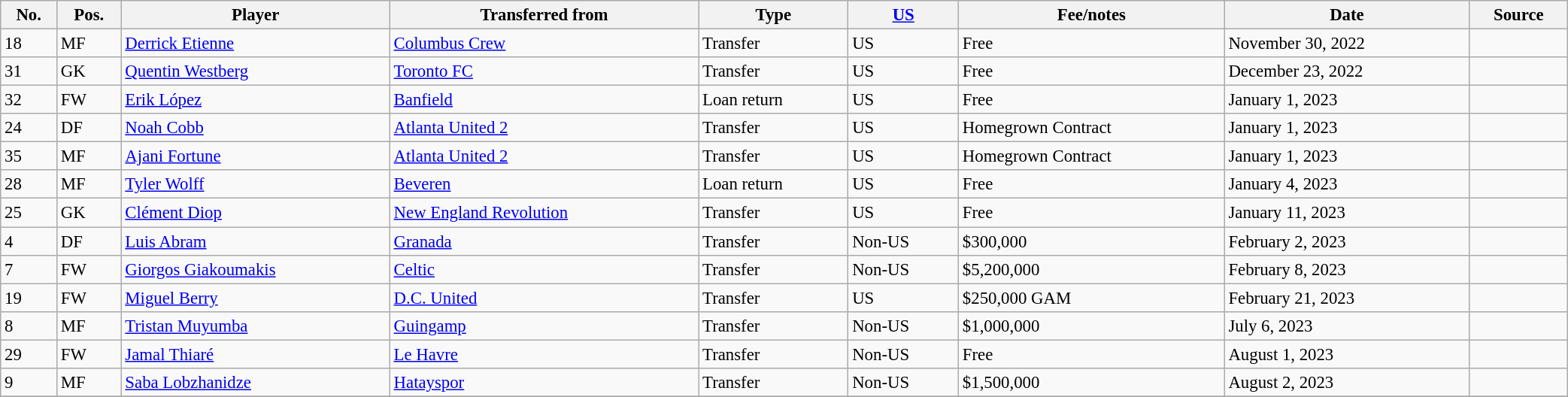<table class="wikitable sortable" style="width:110%; text-align:center; font-size:95%; text-align:left;">
<tr>
<th>No.</th>
<th>Pos.</th>
<th>Player</th>
<th>Transferred from</th>
<th>Type</th>
<th><a href='#'>US</a></th>
<th>Fee/notes</th>
<th>Date</th>
<th>Source</th>
</tr>
<tr>
<td>18</td>
<td>MF</td>
<td> <a href='#'>Derrick Etienne</a></td>
<td> <a href='#'>Columbus Crew</a></td>
<td>Transfer</td>
<td>US</td>
<td>Free</td>
<td>November 30, 2022</td>
<td></td>
</tr>
<tr>
<td>31</td>
<td>GK</td>
<td> <a href='#'>Quentin Westberg</a></td>
<td> <a href='#'>Toronto FC</a></td>
<td>Transfer</td>
<td>US</td>
<td>Free</td>
<td>December 23, 2022</td>
<td></td>
</tr>
<tr>
<td>32</td>
<td>FW</td>
<td> <a href='#'>Erik López</a></td>
<td> <a href='#'>Banfield</a></td>
<td>Loan return</td>
<td>US</td>
<td>Free</td>
<td>January 1, 2023</td>
<td></td>
</tr>
<tr>
<td>24</td>
<td>DF</td>
<td> <a href='#'>Noah Cobb</a></td>
<td> <a href='#'>Atlanta United 2</a></td>
<td>Transfer</td>
<td>US</td>
<td>Homegrown Contract</td>
<td>January 1, 2023</td>
<td></td>
</tr>
<tr>
<td>35</td>
<td>MF</td>
<td> <a href='#'>Ajani Fortune</a></td>
<td> <a href='#'>Atlanta United 2</a></td>
<td>Transfer</td>
<td>US</td>
<td>Homegrown Contract</td>
<td>January 1, 2023</td>
<td></td>
</tr>
<tr>
<td>28</td>
<td>MF</td>
<td> <a href='#'>Tyler Wolff</a></td>
<td> <a href='#'>Beveren</a></td>
<td>Loan return</td>
<td>US</td>
<td>Free</td>
<td>January 4, 2023</td>
<td></td>
</tr>
<tr>
<td>25</td>
<td>GK</td>
<td> <a href='#'>Clément Diop</a></td>
<td> <a href='#'>New England Revolution</a></td>
<td>Transfer</td>
<td>US</td>
<td>Free</td>
<td>January 11, 2023</td>
<td></td>
</tr>
<tr>
<td>4</td>
<td>DF</td>
<td> <a href='#'>Luis Abram</a></td>
<td> <a href='#'>Granada</a></td>
<td>Transfer</td>
<td>Non-US</td>
<td>$300,000</td>
<td>February 2, 2023</td>
<td></td>
</tr>
<tr>
<td>7</td>
<td>FW</td>
<td> <a href='#'>Giorgos Giakoumakis</a></td>
<td> <a href='#'>Celtic</a></td>
<td>Transfer</td>
<td>Non-US</td>
<td>$5,200,000</td>
<td>February 8, 2023</td>
<td></td>
</tr>
<tr>
<td>19</td>
<td>FW</td>
<td> <a href='#'>Miguel Berry</a></td>
<td> <a href='#'>D.C. United</a></td>
<td>Transfer</td>
<td>US</td>
<td>$250,000 GAM</td>
<td>February 21, 2023</td>
<td></td>
</tr>
<tr>
<td>8</td>
<td>MF</td>
<td> <a href='#'>Tristan Muyumba</a></td>
<td> <a href='#'>Guingamp</a></td>
<td>Transfer</td>
<td>Non-US</td>
<td>$1,000,000</td>
<td>July 6, 2023</td>
<td></td>
</tr>
<tr>
<td>29</td>
<td>FW</td>
<td> <a href='#'>Jamal Thiaré</a></td>
<td> <a href='#'>Le Havre</a></td>
<td>Transfer</td>
<td>Non-US</td>
<td>Free</td>
<td>August 1, 2023</td>
<td></td>
</tr>
<tr>
<td>9</td>
<td>MF</td>
<td> <a href='#'>Saba Lobzhanidze</a></td>
<td> <a href='#'>Hatayspor</a></td>
<td>Transfer</td>
<td>Non-US</td>
<td>$1,500,000</td>
<td>August 2, 2023</td>
<td></td>
</tr>
<tr>
</tr>
</table>
